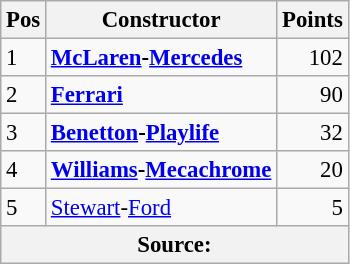<table class="wikitable" style="font-size:95%;">
<tr>
<th>Pos</th>
<th>Constructor</th>
<th>Points</th>
</tr>
<tr>
<td>1</td>
<td> <strong><a href='#'>McLaren</a>-<a href='#'>Mercedes</a></strong></td>
<td align="right">102</td>
</tr>
<tr>
<td>2</td>
<td> <strong><a href='#'>Ferrari</a></strong></td>
<td align="right">90</td>
</tr>
<tr>
<td>3</td>
<td> <strong><a href='#'>Benetton</a>-<a href='#'>Playlife</a></strong></td>
<td align="right">32</td>
</tr>
<tr>
<td>4</td>
<td> <strong><a href='#'>Williams</a>-<a href='#'>Mecachrome</a></strong></td>
<td align="right">20</td>
</tr>
<tr>
<td>5</td>
<td> <a href='#'>Stewart</a>-<a href='#'>Ford</a></td>
<td align="right">5</td>
</tr>
<tr>
<th colspan=4>Source:</th>
</tr>
</table>
